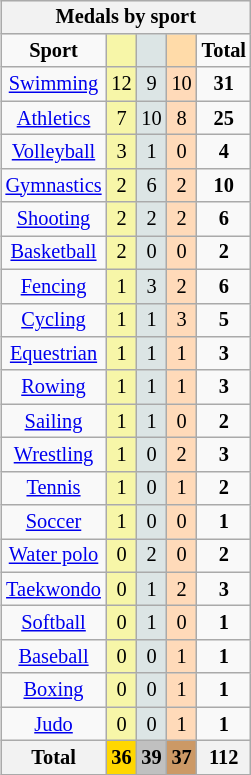<table class=wikitable style="font-size:85%; float:right;text-align:center">
<tr bgcolor=EFEFEF>
<th colspan=7>Medals by sport</th>
</tr>
<tr>
<td><strong>Sport</strong></td>
<td bgcolor=F7F6A8></td>
<td bgcolor=DCE5E5></td>
<td bgcolor=FFDBA9></td>
<td><strong>Total</strong></td>
</tr>
<tr>
<td><a href='#'>Swimming</a></td>
<td bgcolor=F7F6A8>12</td>
<td bgcolor=DCE5E5>9</td>
<td bgcolor=FFDAB9>10</td>
<td><strong>31</strong></td>
</tr>
<tr>
<td><a href='#'>Athletics</a></td>
<td bgcolor=F7F6A8>7</td>
<td bgcolor=DCE5E5>10</td>
<td bgcolor=FFDAB9>8</td>
<td><strong>25</strong></td>
</tr>
<tr>
<td><a href='#'>Volleyball</a></td>
<td bgcolor=F7F6A8>3</td>
<td bgcolor=DCE5E5>1</td>
<td bgcolor=FFDAB9>0</td>
<td><strong>4</strong></td>
</tr>
<tr>
<td><a href='#'>Gymnastics</a></td>
<td bgcolor=F7F6A8>2</td>
<td bgcolor=DCE5E5>6</td>
<td bgcolor=FFDAB9>2</td>
<td><strong>10</strong></td>
</tr>
<tr>
<td><a href='#'>Shooting</a></td>
<td bgcolor=F7F6A8>2</td>
<td bgcolor=DCE5E5>2</td>
<td bgcolor=FFDAB9>2</td>
<td><strong>6</strong></td>
</tr>
<tr>
<td><a href='#'>Basketball</a></td>
<td bgcolor=F7F6A8>2</td>
<td bgcolor=DCE5E5>0</td>
<td bgcolor=FFDAB9>0</td>
<td><strong>2</strong></td>
</tr>
<tr>
<td><a href='#'>Fencing</a></td>
<td bgcolor=F7F6A8>1</td>
<td bgcolor=DCE5E5>3</td>
<td bgcolor=FFDAB9>2</td>
<td><strong>6</strong></td>
</tr>
<tr>
<td><a href='#'>Cycling</a></td>
<td bgcolor=F7F6A8>1</td>
<td bgcolor=DCE5E5>1</td>
<td bgcolor=FFDAB9>3</td>
<td><strong>5</strong></td>
</tr>
<tr>
<td><a href='#'>Equestrian</a></td>
<td bgcolor=F7F6A8>1</td>
<td bgcolor=DCE5E5>1</td>
<td bgcolor=FFDAB9>1</td>
<td><strong>3</strong></td>
</tr>
<tr>
<td><a href='#'>Rowing</a></td>
<td bgcolor=F7F6A8>1</td>
<td bgcolor=DCE5E5>1</td>
<td bgcolor=FFDAB9>1</td>
<td><strong>3</strong></td>
</tr>
<tr>
<td><a href='#'>Sailing</a></td>
<td bgcolor=F7F6A8>1</td>
<td bgcolor=DCE5E5>1</td>
<td bgcolor=FFDAB9>0</td>
<td><strong>2</strong></td>
</tr>
<tr>
<td><a href='#'>Wrestling</a></td>
<td bgcolor=F7F6A8>1</td>
<td bgcolor=DCE5E5>0</td>
<td bgcolor=FFDAB9>2</td>
<td><strong>3</strong></td>
</tr>
<tr>
<td><a href='#'>Tennis</a></td>
<td bgcolor=F7F6A8>1</td>
<td bgcolor=DCE5E5>0</td>
<td bgcolor=FFDAB9>1</td>
<td><strong>2</strong></td>
</tr>
<tr>
<td><a href='#'>Soccer</a></td>
<td bgcolor=F7F6A8>1</td>
<td bgcolor=DCE5E5>0</td>
<td bgcolor=FFDAB9>0</td>
<td><strong>1</strong></td>
</tr>
<tr>
<td><a href='#'>Water polo</a></td>
<td bgcolor=F7F6A8>0</td>
<td bgcolor=DCE5E5>2</td>
<td bgcolor=FFDAB9>0</td>
<td><strong>2</strong></td>
</tr>
<tr>
<td><a href='#'>Taekwondo</a></td>
<td bgcolor=F7F6A8>0</td>
<td bgcolor=DCE5E5>1</td>
<td bgcolor=FFDAB9>2</td>
<td><strong>3</strong></td>
</tr>
<tr>
<td><a href='#'>Softball</a></td>
<td bgcolor=F7F6A8>0</td>
<td bgcolor=DCE5E5>1</td>
<td bgcolor=FFDAB9>0</td>
<td><strong>1</strong></td>
</tr>
<tr>
<td><a href='#'>Baseball</a></td>
<td bgcolor=F7F6A8>0</td>
<td bgcolor=DCE5E5>0</td>
<td bgcolor=FFDAB9>1</td>
<td><strong>1</strong></td>
</tr>
<tr>
<td><a href='#'>Boxing</a></td>
<td bgcolor=F7F6A8>0</td>
<td bgcolor=DCE5E5>0</td>
<td bgcolor=FFDAB9>1</td>
<td><strong>1</strong></td>
</tr>
<tr>
<td><a href='#'>Judo</a></td>
<td bgcolor=F7F6A8>0</td>
<td bgcolor=DCE5E5>0</td>
<td bgcolor=FFDAB9>1</td>
<td><strong>1</strong></td>
</tr>
<tr>
<th>Total</th>
<th style=background:gold>36</th>
<th style=background:silver>39</th>
<th style=background:#C96>37</th>
<th>112</th>
</tr>
</table>
